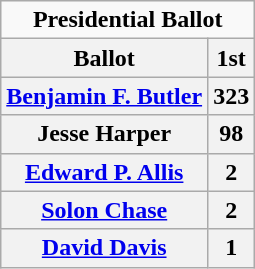<table class="wikitable" style="text-align:center">
<tr>
<td colspan="2"><strong>Presidential Ballot</strong></td>
</tr>
<tr>
<th>Ballot</th>
<th>1st</th>
</tr>
<tr>
<th><a href='#'>Benjamin F. Butler</a></th>
<th>323</th>
</tr>
<tr>
<th>Jesse Harper</th>
<th>98</th>
</tr>
<tr>
<th><a href='#'>Edward P. Allis</a></th>
<th>2</th>
</tr>
<tr>
<th><a href='#'>Solon Chase</a></th>
<th>2</th>
</tr>
<tr>
<th><a href='#'>David Davis</a></th>
<th>1</th>
</tr>
</table>
